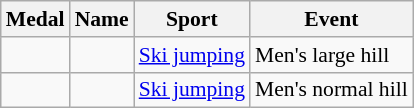<table class="wikitable sortable" style="font-size:90%">
<tr>
<th>Medal</th>
<th>Name</th>
<th>Sport</th>
<th>Event</th>
</tr>
<tr>
<td></td>
<td></td>
<td><a href='#'>Ski jumping</a></td>
<td>Men's large hill</td>
</tr>
<tr>
<td></td>
<td></td>
<td><a href='#'>Ski jumping</a></td>
<td>Men's normal hill</td>
</tr>
</table>
